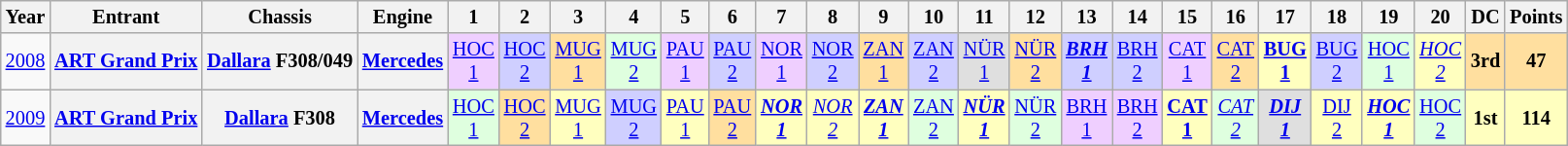<table class="wikitable" style="text-align:center; font-size:85%">
<tr>
<th>Year</th>
<th>Entrant</th>
<th>Chassis</th>
<th>Engine</th>
<th>1</th>
<th>2</th>
<th>3</th>
<th>4</th>
<th>5</th>
<th>6</th>
<th>7</th>
<th>8</th>
<th>9</th>
<th>10</th>
<th>11</th>
<th>12</th>
<th>13</th>
<th>14</th>
<th>15</th>
<th>16</th>
<th>17</th>
<th>18</th>
<th>19</th>
<th>20</th>
<th>DC</th>
<th>Points</th>
</tr>
<tr>
<td><a href='#'>2008</a></td>
<th nowrap><a href='#'>ART Grand Prix</a></th>
<th nowrap><a href='#'>Dallara</a> F308/049</th>
<th nowrap><a href='#'>Mercedes</a></th>
<td style="background:#EFCFFF;"><a href='#'>HOC<br>1</a><br></td>
<td style="background:#CFCFFF;"><a href='#'>HOC<br>2</a><br></td>
<td style="background:#FFDF9F;"><a href='#'>MUG<br>1</a><br></td>
<td style="background:#DFFFDF;"><a href='#'>MUG<br>2</a><br></td>
<td style="background:#EFCFFF;"><a href='#'>PAU<br>1</a><br></td>
<td style="background:#CFCFFF;"><a href='#'>PAU<br>2</a><br></td>
<td style="background:#EFCFFF;"><a href='#'>NOR<br>1</a><br></td>
<td style="background:#CFCFFF;"><a href='#'>NOR<br>2</a><br></td>
<td style="background:#FFDF9F;"><a href='#'>ZAN<br>1</a><br></td>
<td style="background:#CFCFFF;"><a href='#'>ZAN<br>2</a><br></td>
<td style="background:#DFDFDF;"><a href='#'>NÜR<br>1</a><br></td>
<td style="background:#FFDF9F;"><a href='#'>NÜR<br>2</a><br></td>
<td style="background:#CFCFFF;"><strong><em><a href='#'>BRH<br>1</a></em></strong><br></td>
<td style="background:#CFCFFF;"><a href='#'>BRH<br>2</a><br></td>
<td style="background:#EFCFFF;"><a href='#'>CAT<br>1</a><br></td>
<td style="background:#FFDF9F;"><a href='#'>CAT<br>2</a><br></td>
<td style="background:#FFFFBF;"><strong><a href='#'>BUG<br>1</a></strong><br></td>
<td style="background:#CFCFFF;"><a href='#'>BUG<br>2</a><br></td>
<td style="background:#DFFFDF;"><a href='#'>HOC<br>1</a><br></td>
<td style="background:#FFFFBF;"><em><a href='#'>HOC<br>2</a></em><br></td>
<td style="background:#FFDF9F;"><strong>3rd</strong></td>
<td style="background:#FFDF9F;"><strong>47</strong></td>
</tr>
<tr>
<td><a href='#'>2009</a></td>
<th nowrap><a href='#'>ART Grand Prix</a></th>
<th nowrap><a href='#'>Dallara</a> F308</th>
<th nowrap><a href='#'>Mercedes</a></th>
<td style="background:#DFFFDF;"><a href='#'>HOC<br>1</a><br></td>
<td style="background:#FFDF9F;"><a href='#'>HOC<br>2</a><br></td>
<td style="background:#FFFFBF;"><a href='#'>MUG<br>1</a><br></td>
<td style="background:#CFCFFF;"><a href='#'>MUG<br>2</a><br></td>
<td style="background:#FFFFBF;"><a href='#'>PAU<br>1</a><br></td>
<td style="background:#FFDF9F;"><a href='#'>PAU<br>2</a><br></td>
<td style="background:#FFFFBF;"><strong><em><a href='#'>NOR<br>1</a></em></strong><br></td>
<td style="background:#FFFFBF;"><em><a href='#'>NOR<br>2</a></em><br></td>
<td style="background:#FFFFBF;"><strong><em><a href='#'>ZAN<br>1</a></em></strong><br></td>
<td style="background:#DFFFDF;"><a href='#'>ZAN<br>2</a><br></td>
<td style="background:#FFFFBF;"><strong><em><a href='#'>NÜR<br>1</a></em></strong><br></td>
<td style="background:#DFFFDF;"><a href='#'>NÜR<br>2</a><br></td>
<td style="background:#EFCFFF;"><a href='#'>BRH<br>1</a><br></td>
<td style="background:#EFCFFF;"><a href='#'>BRH<br>2</a><br></td>
<td style="background:#FFFFBF;"><strong><a href='#'>CAT<br>1</a></strong><br></td>
<td style="background:#DFFFDF;"><em><a href='#'>CAT<br>2</a></em><br></td>
<td style="background:#DFDFDF;"><strong><em><a href='#'>DIJ<br>1</a></em></strong><br></td>
<td style="background:#FFFFBF;"><a href='#'>DIJ<br>2</a><br></td>
<td style="background:#FFFFBF;"><strong><em><a href='#'>HOC<br>1</a></em></strong><br></td>
<td style="background:#DFFFDF;"><a href='#'>HOC<br>2</a><br></td>
<td style="background:#FFFFBF;"><strong>1st</strong></td>
<td style="background:#FFFFBF;"><strong>114</strong></td>
</tr>
</table>
